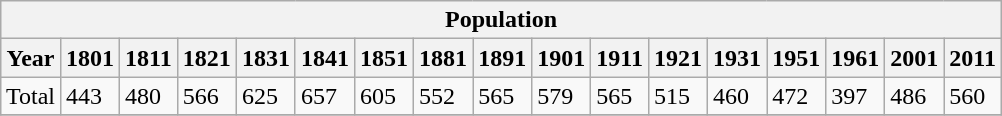<table class="wikitable" style="margin: 1em auto 1em auto;">
<tr>
<th colspan="17">Population</th>
</tr>
<tr>
<th>Year</th>
<th>1801</th>
<th>1811</th>
<th>1821</th>
<th>1831</th>
<th>1841</th>
<th>1851</th>
<th>1881</th>
<th>1891</th>
<th>1901</th>
<th>1911</th>
<th>1921</th>
<th>1931</th>
<th>1951</th>
<th>1961</th>
<th>2001</th>
<th>2011</th>
</tr>
<tr>
<td>Total</td>
<td>443</td>
<td>480</td>
<td>566</td>
<td>625</td>
<td>657</td>
<td>605</td>
<td>552</td>
<td>565</td>
<td>579</td>
<td>565</td>
<td>515</td>
<td>460</td>
<td>472</td>
<td>397</td>
<td>486</td>
<td>560</td>
</tr>
<tr>
</tr>
</table>
